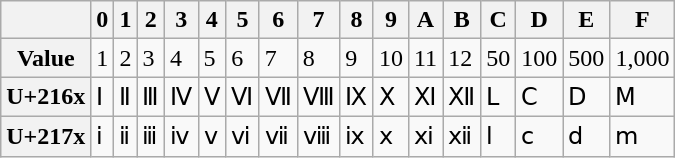<table class="wikitable">
<tr>
<th></th>
<th>0</th>
<th>1</th>
<th>2</th>
<th>3</th>
<th>4</th>
<th>5</th>
<th>6</th>
<th>7</th>
<th>8</th>
<th>9</th>
<th>A</th>
<th>B</th>
<th>C</th>
<th>D</th>
<th>E</th>
<th>F</th>
</tr>
<tr>
<th>Value</th>
<td>1</td>
<td>2</td>
<td>3</td>
<td>4</td>
<td>5</td>
<td>6</td>
<td>7</td>
<td>8</td>
<td>9</td>
<td>10</td>
<td>11</td>
<td>12</td>
<td>50</td>
<td>100</td>
<td>500</td>
<td>1,000</td>
</tr>
<tr class="Unicode">
<th>U+216x</th>
<td>Ⅰ</td>
<td>Ⅱ</td>
<td>Ⅲ</td>
<td>Ⅳ</td>
<td>Ⅴ</td>
<td>Ⅵ</td>
<td>Ⅶ</td>
<td>Ⅷ</td>
<td>Ⅸ</td>
<td>Ⅹ</td>
<td>Ⅺ</td>
<td>Ⅻ</td>
<td>Ⅼ</td>
<td>Ⅽ</td>
<td>Ⅾ</td>
<td>Ⅿ</td>
</tr>
<tr class="Unicode">
<th>U+217x</th>
<td>ⅰ</td>
<td>ⅱ</td>
<td>ⅲ</td>
<td>ⅳ</td>
<td>ⅴ</td>
<td>ⅵ</td>
<td>ⅶ</td>
<td>ⅷ</td>
<td>ⅸ</td>
<td>ⅹ</td>
<td>ⅺ</td>
<td>ⅻ</td>
<td>ⅼ</td>
<td>ⅽ</td>
<td>ⅾ</td>
<td>ⅿ</td>
</tr>
</table>
